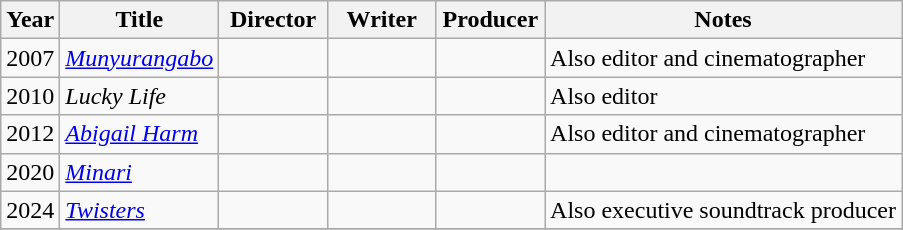<table class="wikitable">
<tr>
<th>Year</th>
<th>Title</th>
<th width=65>Director</th>
<th width=65>Writer</th>
<th width=65>Producer</th>
<th>Notes</th>
</tr>
<tr>
<td>2007</td>
<td><em><a href='#'>Munyurangabo</a></em></td>
<td></td>
<td></td>
<td></td>
<td>Also editor and cinematographer</td>
</tr>
<tr>
<td>2010</td>
<td><em>Lucky Life</em></td>
<td></td>
<td></td>
<td></td>
<td>Also editor</td>
</tr>
<tr>
<td>2012</td>
<td><em><a href='#'>Abigail Harm</a></em></td>
<td></td>
<td></td>
<td></td>
<td>Also editor and cinematographer</td>
</tr>
<tr>
<td>2020</td>
<td><em><a href='#'>Minari</a></em></td>
<td></td>
<td></td>
<td></td>
<td></td>
</tr>
<tr>
<td>2024</td>
<td><em><a href='#'>Twisters</a></em></td>
<td></td>
<td></td>
<td></td>
<td>Also executive soundtrack producer</td>
</tr>
<tr>
</tr>
</table>
